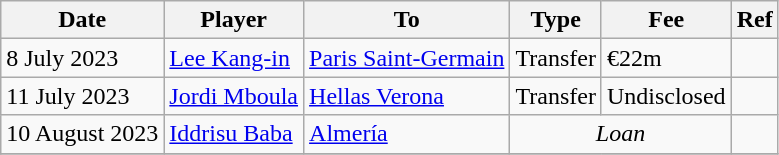<table class="wikitable">
<tr>
<th>Date</th>
<th>Player</th>
<th>To</th>
<th>Type</th>
<th>Fee</th>
<th>Ref</th>
</tr>
<tr>
<td>8 July 2023</td>
<td> <a href='#'>Lee Kang-in</a></td>
<td> <a href='#'>Paris Saint-Germain</a></td>
<td>Transfer</td>
<td>€22m</td>
<td></td>
</tr>
<tr>
<td>11 July 2023</td>
<td> <a href='#'>Jordi Mboula</a></td>
<td> <a href='#'>Hellas Verona</a></td>
<td>Transfer</td>
<td>Undisclosed</td>
<td></td>
</tr>
<tr>
<td>10 August 2023</td>
<td> <a href='#'>Iddrisu Baba</a></td>
<td><a href='#'>Almería</a></td>
<td colspan=2 align=center><em>Loan</em></td>
<td></td>
</tr>
<tr>
</tr>
</table>
